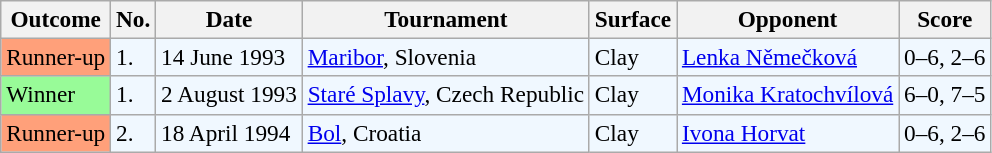<table class="sortable wikitable" style=font-size:97%>
<tr>
<th>Outcome</th>
<th>No.</th>
<th>Date</th>
<th>Tournament</th>
<th>Surface</th>
<th>Opponent</th>
<th>Score</th>
</tr>
<tr style="background:#f0f8ff;">
<td bgcolor=FFA07A>Runner-up</td>
<td>1.</td>
<td>14 June 1993</td>
<td><a href='#'>Maribor</a>, Slovenia</td>
<td>Clay</td>
<td> <a href='#'>Lenka Němečková</a></td>
<td>0–6, 2–6</td>
</tr>
<tr style="background:#f0f8ff;">
<td style="background:#98fb98;">Winner</td>
<td>1.</td>
<td>2 August 1993</td>
<td><a href='#'>Staré Splavy</a>, Czech Republic</td>
<td>Clay</td>
<td> <a href='#'>Monika Kratochvílová</a></td>
<td>6–0, 7–5</td>
</tr>
<tr style="background:#f0f8ff;">
<td bgcolor=FFA07A>Runner-up</td>
<td>2.</td>
<td>18 April 1994</td>
<td><a href='#'>Bol</a>, Croatia</td>
<td>Clay</td>
<td> <a href='#'>Ivona Horvat</a></td>
<td>0–6, 2–6</td>
</tr>
</table>
